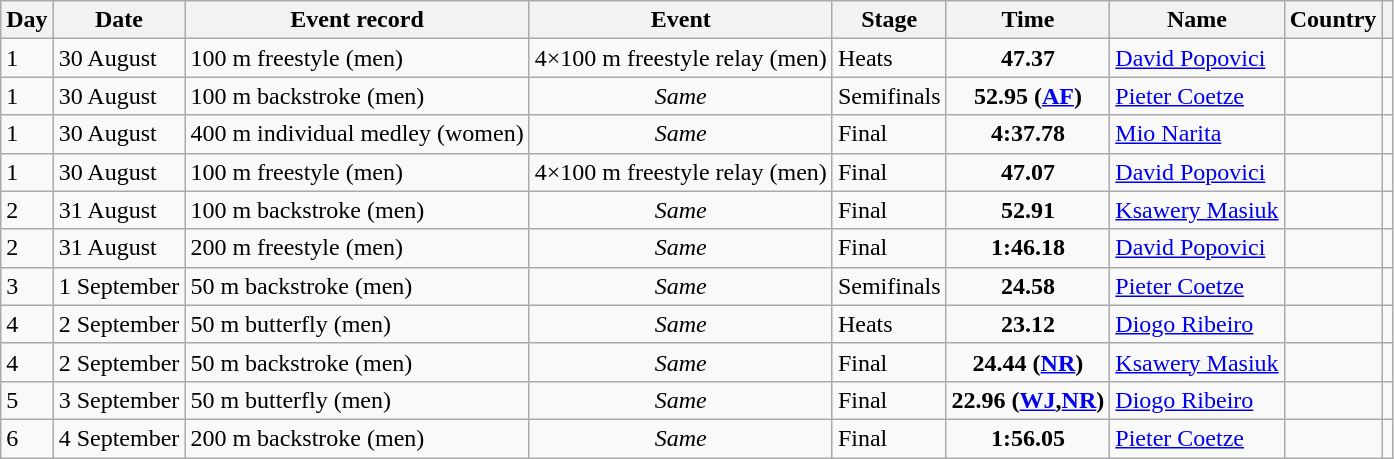<table class="wikitable sortable">
<tr>
<th>Day</th>
<th>Date</th>
<th>Event record</th>
<th>Event</th>
<th>Stage</th>
<th>Time</th>
<th>Name</th>
<th>Country</th>
<th></th>
</tr>
<tr>
<td>1</td>
<td>30 August</td>
<td>100 m freestyle (men)</td>
<td>4×100 m freestyle relay (men)</td>
<td>Heats</td>
<td style="text-align:center;"><strong>47.37</strong></td>
<td><a href='#'>David Popovici</a></td>
<td></td>
<td style="text-align:center;"></td>
</tr>
<tr>
<td>1</td>
<td>30 August</td>
<td>100 m backstroke (men)</td>
<td style="text-align:center;"><em>Same</em></td>
<td>Semifinals</td>
<td style="text-align:center;"><strong>52.95 (<a href='#'>AF</a>)</strong></td>
<td><a href='#'>Pieter Coetze</a></td>
<td></td>
<td style="text-align:center;"></td>
</tr>
<tr>
<td>1</td>
<td>30 August</td>
<td>400 m individual medley (women)</td>
<td style="text-align:center;"><em>Same</em></td>
<td>Final</td>
<td style="text-align:center;"><strong>4:37.78</strong></td>
<td><a href='#'>Mio Narita</a></td>
<td></td>
<td style="text-align:center;"></td>
</tr>
<tr>
<td>1</td>
<td>30 August</td>
<td>100 m freestyle (men)</td>
<td>4×100 m freestyle relay (men)</td>
<td>Final</td>
<td style="text-align:center;"><strong>47.07</strong></td>
<td><a href='#'>David Popovici</a></td>
<td></td>
<td style="text-align:center;"></td>
</tr>
<tr>
<td>2</td>
<td>31 August</td>
<td>100 m backstroke (men)</td>
<td style="text-align:center;"><em>Same</em></td>
<td>Final</td>
<td style="text-align:center;"><strong>52.91</strong></td>
<td><a href='#'>Ksawery Masiuk</a></td>
<td></td>
<td style="text-align:center;"></td>
</tr>
<tr>
<td>2</td>
<td>31 August</td>
<td>200 m freestyle (men)</td>
<td style="text-align:center;"><em>Same</em></td>
<td>Final</td>
<td style="text-align:center;"><strong>1:46.18</strong></td>
<td><a href='#'>David Popovici</a></td>
<td></td>
<td style="text-align:center;"></td>
</tr>
<tr>
<td>3</td>
<td>1 September</td>
<td>50 m backstroke (men)</td>
<td style="text-align:center;"><em>Same</em></td>
<td>Semifinals</td>
<td style="text-align:center;"><strong>24.58</strong></td>
<td><a href='#'>Pieter Coetze</a></td>
<td></td>
<td style="text-align:center;"></td>
</tr>
<tr>
<td>4</td>
<td>2 September</td>
<td>50 m butterfly (men)</td>
<td style="text-align:center;"><em>Same</em></td>
<td>Heats</td>
<td style="text-align:center;"><strong>23.12</strong></td>
<td><a href='#'>Diogo Ribeiro</a></td>
<td></td>
<td style="text-align:center;"></td>
</tr>
<tr>
<td>4</td>
<td>2 September</td>
<td>50 m backstroke (men)</td>
<td style="text-align:center;"><em>Same</em></td>
<td>Final</td>
<td style="text-align:center;"><strong>24.44 (<a href='#'>NR</a>)</strong></td>
<td><a href='#'>Ksawery Masiuk</a></td>
<td></td>
<td style="text-align:center;"></td>
</tr>
<tr>
<td>5</td>
<td>3 September</td>
<td>50 m butterfly (men)</td>
<td style="text-align:center;"><em>Same</em></td>
<td>Final</td>
<td style="text-align:center;"><strong>22.96 (<a href='#'>WJ</a>,<a href='#'>NR</a>)</strong></td>
<td><a href='#'>Diogo Ribeiro</a></td>
<td></td>
<td style="text-align:center;"></td>
</tr>
<tr>
<td>6</td>
<td>4 September</td>
<td>200 m backstroke (men)</td>
<td style="text-align:center;"><em>Same</em></td>
<td>Final</td>
<td style="text-align:center;"><strong>1:56.05</strong></td>
<td><a href='#'>Pieter Coetze</a></td>
<td></td>
<td style="text-align:center;"></td>
</tr>
</table>
